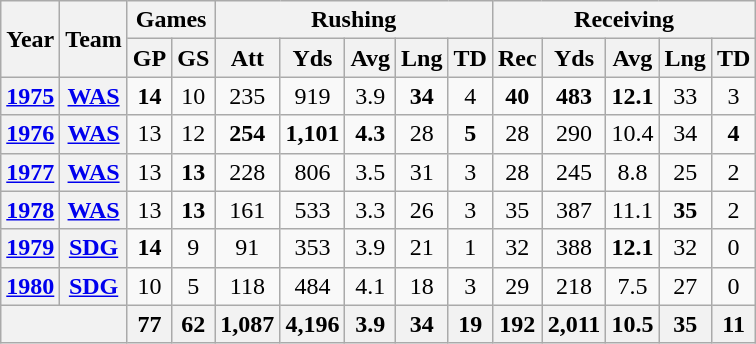<table class="wikitable" style="text-align:center;">
<tr>
<th rowspan="2">Year</th>
<th rowspan="2">Team</th>
<th colspan="2">Games</th>
<th colspan="5">Rushing</th>
<th colspan="5">Receiving</th>
</tr>
<tr>
<th>GP</th>
<th>GS</th>
<th>Att</th>
<th>Yds</th>
<th>Avg</th>
<th>Lng</th>
<th>TD</th>
<th>Rec</th>
<th>Yds</th>
<th>Avg</th>
<th>Lng</th>
<th>TD</th>
</tr>
<tr>
<th><a href='#'>1975</a></th>
<th><a href='#'>WAS</a></th>
<td><strong>14</strong></td>
<td>10</td>
<td>235</td>
<td>919</td>
<td>3.9</td>
<td><strong>34</strong></td>
<td>4</td>
<td><strong>40</strong></td>
<td><strong>483</strong></td>
<td><strong>12.1</strong></td>
<td>33</td>
<td>3</td>
</tr>
<tr>
<th><a href='#'>1976</a></th>
<th><a href='#'>WAS</a></th>
<td>13</td>
<td>12</td>
<td><strong>254</strong></td>
<td><strong>1,101</strong></td>
<td><strong>4.3</strong></td>
<td>28</td>
<td><strong>5</strong></td>
<td>28</td>
<td>290</td>
<td>10.4</td>
<td>34</td>
<td><strong>4</strong></td>
</tr>
<tr>
<th><a href='#'>1977</a></th>
<th><a href='#'>WAS</a></th>
<td>13</td>
<td><strong>13</strong></td>
<td>228</td>
<td>806</td>
<td>3.5</td>
<td>31</td>
<td>3</td>
<td>28</td>
<td>245</td>
<td>8.8</td>
<td>25</td>
<td>2</td>
</tr>
<tr>
<th><a href='#'>1978</a></th>
<th><a href='#'>WAS</a></th>
<td>13</td>
<td><strong>13</strong></td>
<td>161</td>
<td>533</td>
<td>3.3</td>
<td>26</td>
<td>3</td>
<td>35</td>
<td>387</td>
<td>11.1</td>
<td><strong>35</strong></td>
<td>2</td>
</tr>
<tr>
<th><a href='#'>1979</a></th>
<th><a href='#'>SDG</a></th>
<td><strong>14</strong></td>
<td>9</td>
<td>91</td>
<td>353</td>
<td>3.9</td>
<td>21</td>
<td>1</td>
<td>32</td>
<td>388</td>
<td><strong>12.1</strong></td>
<td>32</td>
<td>0</td>
</tr>
<tr>
<th><a href='#'>1980</a></th>
<th><a href='#'>SDG</a></th>
<td>10</td>
<td>5</td>
<td>118</td>
<td>484</td>
<td>4.1</td>
<td>18</td>
<td>3</td>
<td>29</td>
<td>218</td>
<td>7.5</td>
<td>27</td>
<td>0</td>
</tr>
<tr>
<th colspan="2"></th>
<th>77</th>
<th>62</th>
<th>1,087</th>
<th>4,196</th>
<th>3.9</th>
<th>34</th>
<th>19</th>
<th>192</th>
<th>2,011</th>
<th>10.5</th>
<th>35</th>
<th>11</th>
</tr>
</table>
